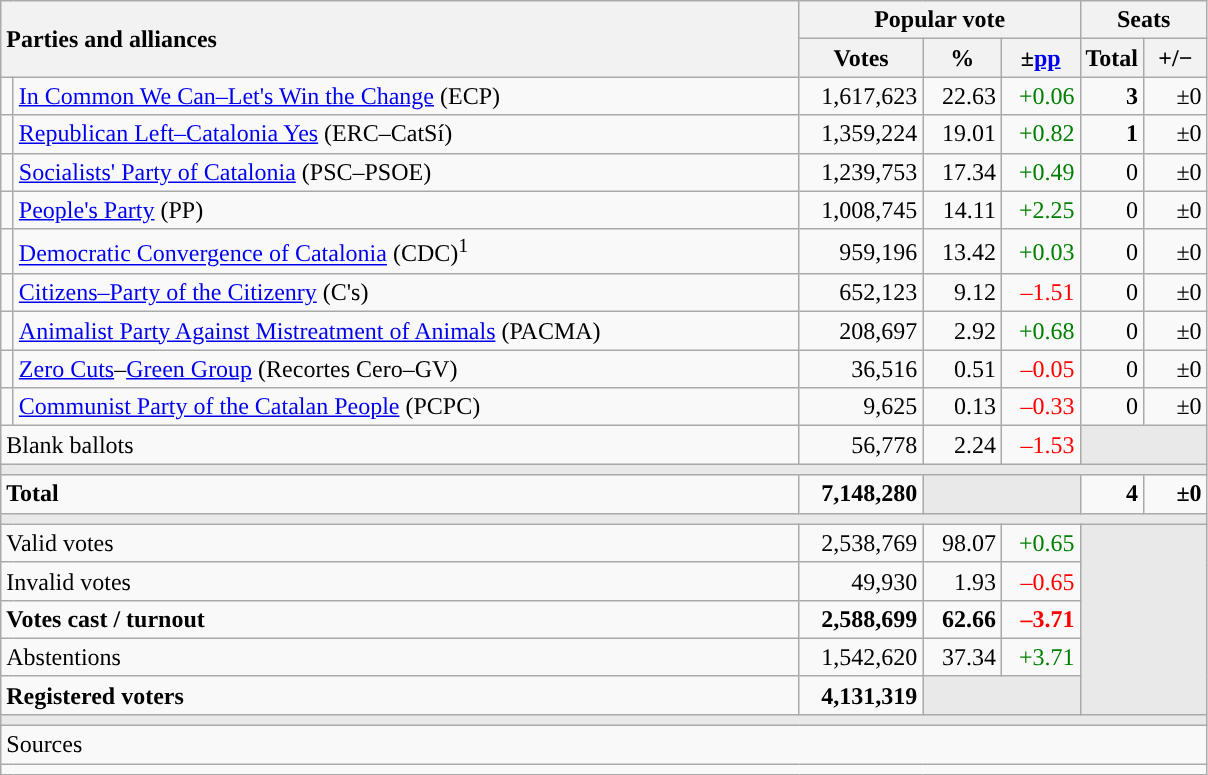<table class="wikitable" style="text-align:right;">
<tr>
<th style="text-align:left;" rowspan="2" colspan="2" width="525">Parties and alliances</th>
<th colspan="3">Popular vote</th>
<th colspan="2">Seats</th>
</tr>
<tr>
<th width="75">Votes</th>
<th width="45">%</th>
<th width="45">±<a href='#'>pp</a></th>
<th width="35">Total</th>
<th width="35">+/−</th>
</tr>
<tr>
<td width="1" style="color:inherit;background:"></td>
<td align="left"><a href='#'>In Common We Can–Let's Win the Change</a> (ECP)</td>
<td>1,617,623</td>
<td>22.63</td>
<td style="color:green;">+0.06</td>
<td><strong>3</strong></td>
<td>±0</td>
</tr>
<tr>
<td style="color:inherit;background:"></td>
<td align="left"><a href='#'>Republican Left–Catalonia Yes</a> (ERC–CatSí)</td>
<td>1,359,224</td>
<td>19.01</td>
<td style="color:green;">+0.82</td>
<td><strong>1</strong></td>
<td>±0</td>
</tr>
<tr>
<td style="color:inherit;background:"></td>
<td align="left"><a href='#'>Socialists' Party of Catalonia</a> (PSC–PSOE)</td>
<td>1,239,753</td>
<td>17.34</td>
<td style="color:green;">+0.49</td>
<td>0</td>
<td>±0</td>
</tr>
<tr>
<td style="color:inherit;background:"></td>
<td align="left"><a href='#'>People's Party</a> (PP)</td>
<td>1,008,745</td>
<td>14.11</td>
<td style="color:green;">+2.25</td>
<td>0</td>
<td>±0</td>
</tr>
<tr>
<td style="color:inherit;background:"></td>
<td align="left"><a href='#'>Democratic Convergence of Catalonia</a> (CDC)<sup>1</sup></td>
<td>959,196</td>
<td>13.42</td>
<td style="color:green;">+0.03</td>
<td>0</td>
<td>±0</td>
</tr>
<tr>
<td style="color:inherit;background:"></td>
<td align="left"><a href='#'>Citizens–Party of the Citizenry</a> (C's)</td>
<td>652,123</td>
<td>9.12</td>
<td style="color:red;">–1.51</td>
<td>0</td>
<td>±0</td>
</tr>
<tr>
<td style="color:inherit;background:"></td>
<td align="left"><a href='#'>Animalist Party Against Mistreatment of Animals</a> (PACMA)</td>
<td>208,697</td>
<td>2.92</td>
<td style="color:green;">+0.68</td>
<td>0</td>
<td>±0</td>
</tr>
<tr>
<td style="color:inherit;background:"></td>
<td align="left"><a href='#'>Zero Cuts</a>–<a href='#'>Green Group</a> (Recortes Cero–GV)</td>
<td>36,516</td>
<td>0.51</td>
<td style="color:red;">–0.05</td>
<td>0</td>
<td>±0</td>
</tr>
<tr>
<td style="color:inherit;background:"></td>
<td align="left"><a href='#'>Communist Party of the Catalan People</a> (PCPC)</td>
<td>9,625</td>
<td>0.13</td>
<td style="color:red;">–0.33</td>
<td>0</td>
<td>±0</td>
</tr>
<tr>
<td align="left" colspan="2">Blank ballots</td>
<td>56,778</td>
<td>2.24</td>
<td style="color:red;">–1.53</td>
<td bgcolor="#E9E9E9" colspan="2"></td>
</tr>
<tr>
<td colspan="7" bgcolor="#E9E9E9"></td>
</tr>
<tr style="font-weight:bold;">
<td align="left" colspan="2">Total</td>
<td>7,148,280</td>
<td bgcolor="#E9E9E9" colspan="2"></td>
<td>4</td>
<td>±0</td>
</tr>
<tr>
<td colspan="7" bgcolor="#E9E9E9"></td>
</tr>
<tr>
<td align="left" colspan="2">Valid votes</td>
<td>2,538,769</td>
<td>98.07</td>
<td style="color:green;">+0.65</td>
<td bgcolor="#E9E9E9" colspan="2" rowspan="5"></td>
</tr>
<tr>
<td align="left" colspan="2">Invalid votes</td>
<td>49,930</td>
<td>1.93</td>
<td style="color:red;">–0.65</td>
</tr>
<tr style="font-weight:bold;">
<td align="left" colspan="2">Votes cast / turnout</td>
<td>2,588,699</td>
<td>62.66</td>
<td style="color:red;">–3.71</td>
</tr>
<tr>
<td align="left" colspan="2">Abstentions</td>
<td>1,542,620</td>
<td>37.34</td>
<td style="color:green;">+3.71</td>
</tr>
<tr style="font-weight:bold;">
<td align="left" colspan="2">Registered voters</td>
<td>4,131,319</td>
<td bgcolor="#E9E9E9" colspan="2"></td>
</tr>
<tr>
<td colspan="7" bgcolor="#E9E9E9"></td>
</tr>
<tr>
<td align="left" colspan="7">Sources</td>
</tr>
<tr>
<td colspan="7" style="text-align:left; max-width:790px;"></td>
</tr>
</table>
